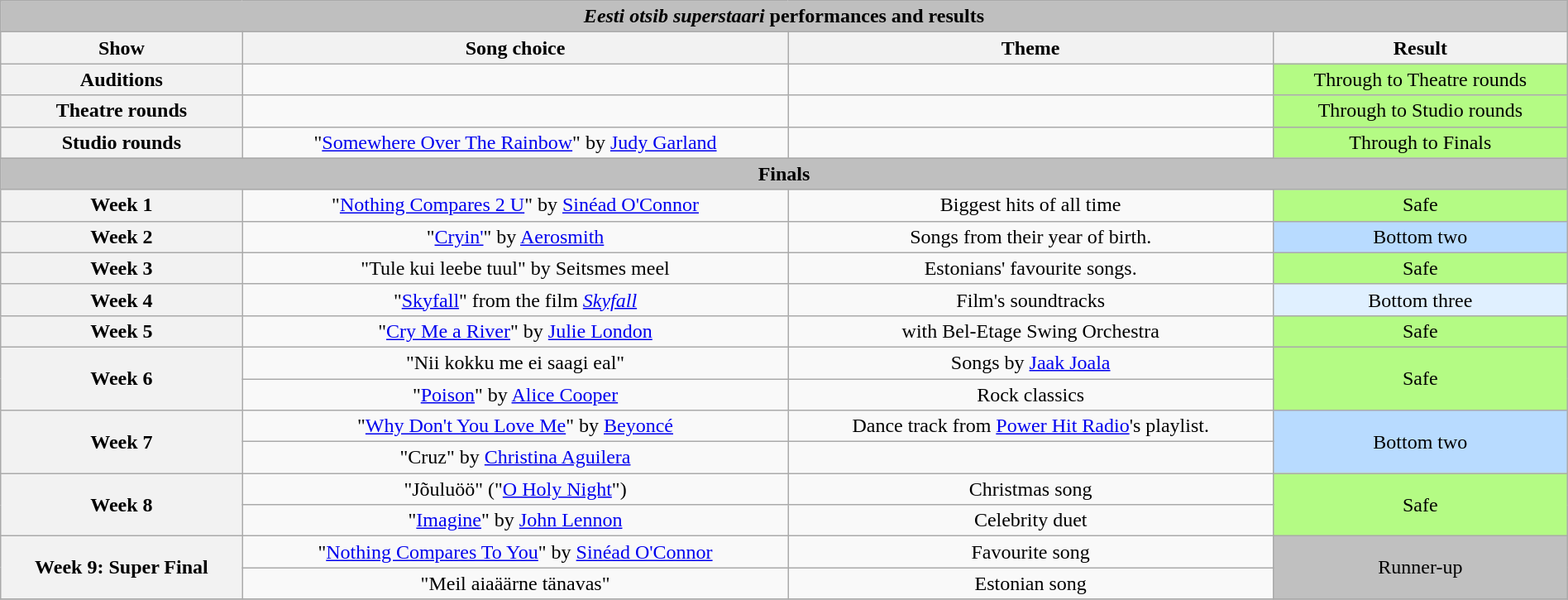<table class="wikitable collapsible" style="width:100%; margin:1em auto 1em auto; text-align:center;">
<tr>
<th colspan="4" style="background:#BFBFBF;"><em>Eesti otsib superstaari</em> performances and results</th>
</tr>
<tr>
<th style="text-align:centre;">Show</th>
<th style="text-align:centre;">Song choice</th>
<th style="text-align:centre;">Theme</th>
<th style="text-align:centre;">Result</th>
</tr>
<tr>
<th>Auditions</th>
<td></td>
<td></td>
<td style="background:#B4FB84">Through to Theatre rounds</td>
</tr>
<tr>
<th>Theatre rounds</th>
<td></td>
<td></td>
<td style="background:#B4FB84">Through to Studio rounds</td>
</tr>
<tr>
<th>Studio rounds</th>
<td>"<a href='#'>Somewhere Over The Rainbow</a>" by <a href='#'>Judy Garland</a></td>
<td></td>
<td style="background:#B4FB84">Through to Finals</td>
</tr>
<tr>
<td colspan=6 align=center style="background:#BFBFBF;"><strong>Finals</strong></td>
</tr>
<tr>
<th>Week 1</th>
<td>"<a href='#'>Nothing Compares 2 U</a>" by <a href='#'>Sinéad O'Connor</a></td>
<td>Biggest hits of all time</td>
<td style="background:#B4FB84">Safe</td>
</tr>
<tr>
<th>Week 2</th>
<td>"<a href='#'>Cryin'</a>" by <a href='#'>Aerosmith</a></td>
<td>Songs from their year of birth.</td>
<td bgcolor="B8DBFF">Bottom two</td>
</tr>
<tr>
<th>Week 3</th>
<td>"Tule kui leebe tuul" by Seitsmes meel</td>
<td>Estonians' favourite songs.</td>
<td style="background:#B4FB84">Safe</td>
</tr>
<tr>
<th>Week 4</th>
<td>"<a href='#'>Skyfall</a>" from the film <em><a href='#'>Skyfall</a></em></td>
<td>Film's soundtracks</td>
<td bgcolor="E0F0FF">Bottom three</td>
</tr>
<tr>
<th>Week 5</th>
<td>"<a href='#'>Cry Me a River</a>" by <a href='#'>Julie London</a></td>
<td>with Bel-Etage Swing Orchestra</td>
<td style="background:#B4FB84">Safe</td>
</tr>
<tr>
<th rowspan="2">Week 6</th>
<td>"Nii kokku me ei saagi eal"</td>
<td>Songs by <a href='#'>Jaak Joala</a></td>
<td rowspan=2 style="background:#B4FB84">Safe</td>
</tr>
<tr>
<td>"<a href='#'>Poison</a>" by <a href='#'>Alice Cooper</a></td>
<td>Rock classics</td>
</tr>
<tr>
<th rowspan="2">Week 7</th>
<td>"<a href='#'>Why Don't You Love Me</a>" by <a href='#'>Beyoncé</a></td>
<td>Dance track from <a href='#'>Power Hit Radio</a>'s playlist.</td>
<td rowspan=2 bgcolor="B8DBFF">Bottom two</td>
</tr>
<tr>
<td>"Cruz" by <a href='#'>Christina Aguilera</a></td>
<td></td>
</tr>
<tr>
<th rowspan="2">Week 8</th>
<td>"Jõuluöö" ("<a href='#'>O Holy Night</a>")</td>
<td>Christmas song</td>
<td rowspan=2 style="background:#B4FB84">Safe</td>
</tr>
<tr>
<td>"<a href='#'>Imagine</a>" by <a href='#'>John Lennon</a></td>
<td>Celebrity duet</td>
</tr>
<tr>
<th rowspan="2">Week 9: Super Final</th>
<td>"<a href='#'>Nothing Compares To You</a>" by <a href='#'>Sinéad O'Connor</a></td>
<td>Favourite song</td>
<td rowspan=2 style="background:silver;">Runner-up</td>
</tr>
<tr>
<td>"Meil aiaäärne tänavas"</td>
<td>Estonian song</td>
</tr>
<tr>
</tr>
</table>
